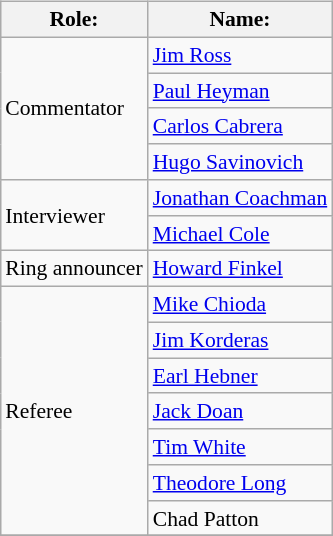<table class=wikitable style="font-size:90%; margin: 0.5em 0 0.5em 1em; float: right; clear: right;">
<tr>
<th>Role:</th>
<th>Name:</th>
</tr>
<tr>
<td rowspan="4">Commentator</td>
<td><a href='#'>Jim Ross</a></td>
</tr>
<tr>
<td><a href='#'>Paul Heyman</a></td>
</tr>
<tr>
<td><a href='#'>Carlos Cabrera</a> </td>
</tr>
<tr>
<td><a href='#'>Hugo Savinovich</a> </td>
</tr>
<tr>
<td rowspan="2">Interviewer</td>
<td><a href='#'>Jonathan Coachman</a></td>
</tr>
<tr>
<td><a href='#'>Michael Cole</a></td>
</tr>
<tr>
<td>Ring announcer</td>
<td><a href='#'>Howard Finkel</a></td>
</tr>
<tr>
<td rowspan="7">Referee</td>
<td><a href='#'>Mike Chioda</a></td>
</tr>
<tr>
<td><a href='#'>Jim Korderas</a></td>
</tr>
<tr>
<td><a href='#'>Earl Hebner</a></td>
</tr>
<tr>
<td><a href='#'>Jack Doan</a></td>
</tr>
<tr>
<td><a href='#'>Tim White</a></td>
</tr>
<tr>
<td><a href='#'>Theodore Long</a></td>
</tr>
<tr>
<td>Chad Patton</td>
</tr>
<tr>
</tr>
</table>
